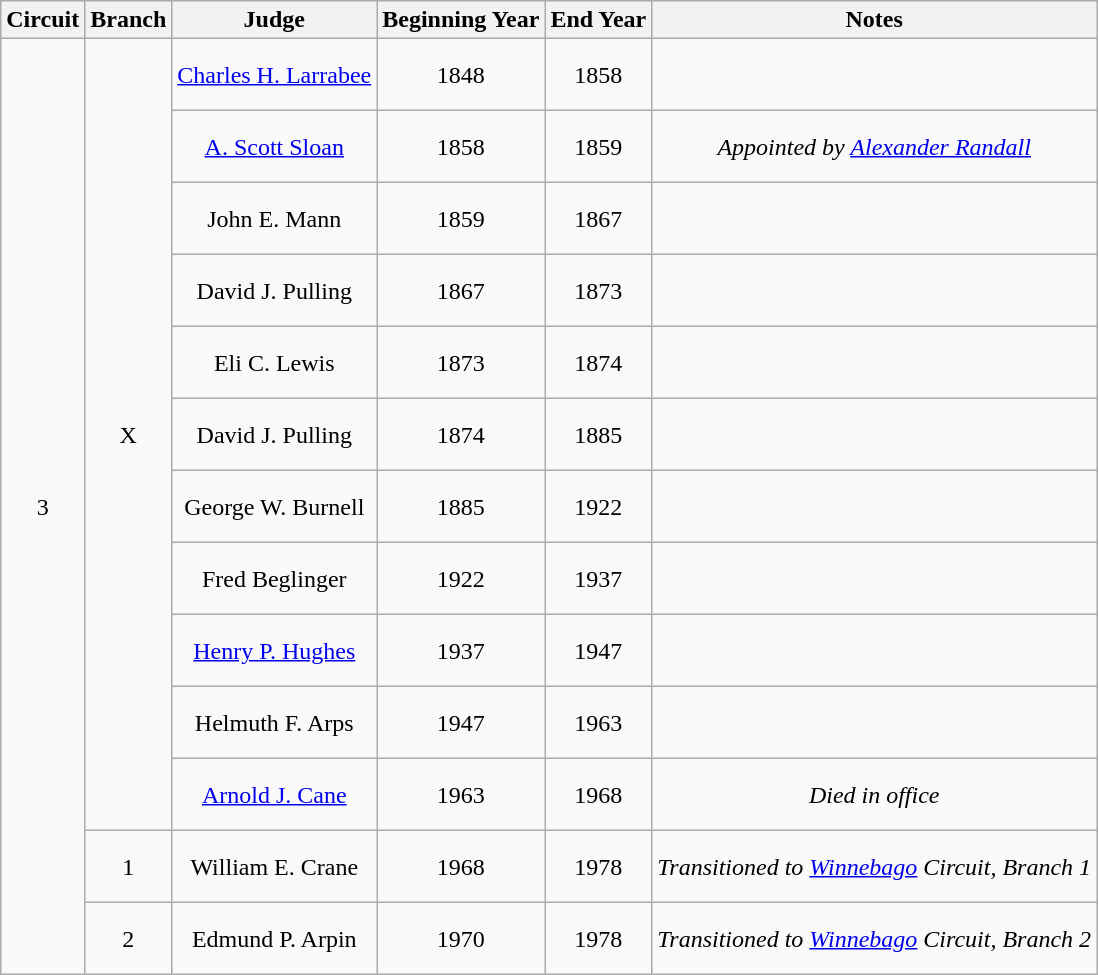<table class=wikitable style="text-align:center">
<tr>
<th>Circuit</th>
<th>Branch</th>
<th>Judge</th>
<th>Beginning Year</th>
<th>End Year</th>
<th>Notes</th>
</tr>
<tr style="height:3em">
<td rowspan="13">3</td>
<td rowspan="11">X</td>
<td><a href='#'>Charles H. Larrabee</a></td>
<td>1848</td>
<td>1858</td>
<td></td>
</tr>
<tr style="height:3em">
<td><a href='#'>A. Scott Sloan</a></td>
<td>1858</td>
<td>1859</td>
<td><em>Appointed by <a href='#'>Alexander Randall</a></em></td>
</tr>
<tr style="height:3em">
<td>John E. Mann</td>
<td>1859</td>
<td>1867</td>
<td></td>
</tr>
<tr style="height:3em">
<td>David J. Pulling</td>
<td>1867</td>
<td>1873</td>
<td></td>
</tr>
<tr style="height:3em">
<td>Eli C. Lewis</td>
<td>1873</td>
<td>1874</td>
<td></td>
</tr>
<tr style="height:3em">
<td>David J. Pulling</td>
<td>1874</td>
<td>1885</td>
<td></td>
</tr>
<tr style="height:3em">
<td>George W. Burnell</td>
<td>1885</td>
<td>1922</td>
<td></td>
</tr>
<tr style="height:3em">
<td>Fred Beglinger</td>
<td>1922</td>
<td>1937</td>
<td></td>
</tr>
<tr style="height:3em">
<td><a href='#'>Henry P. Hughes</a></td>
<td>1937</td>
<td>1947</td>
<td></td>
</tr>
<tr style="height:3em">
<td>Helmuth F. Arps</td>
<td>1947</td>
<td>1963</td>
<td></td>
</tr>
<tr style="height:3em">
<td><a href='#'>Arnold J. Cane</a></td>
<td>1963</td>
<td>1968</td>
<td><em>Died in office</em></td>
</tr>
<tr style="height:3em">
<td>1</td>
<td>William E. Crane</td>
<td>1968</td>
<td>1978</td>
<td><em>Transitioned to <a href='#'>Winnebago</a> Circuit, Branch 1</em></td>
</tr>
<tr style="height:3em">
<td>2</td>
<td>Edmund P. Arpin</td>
<td>1970</td>
<td>1978</td>
<td><em>Transitioned to <a href='#'>Winnebago</a> Circuit, Branch 2</em></td>
</tr>
</table>
